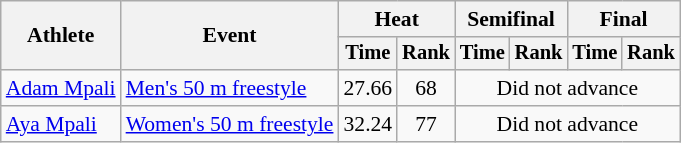<table class=wikitable style="font-size:90%">
<tr>
<th rowspan="2">Athlete</th>
<th rowspan="2">Event</th>
<th colspan="2">Heat</th>
<th colspan="2">Semifinal</th>
<th colspan="2">Final</th>
</tr>
<tr style="font-size:95%">
<th>Time</th>
<th>Rank</th>
<th>Time</th>
<th>Rank</th>
<th>Time</th>
<th>Rank</th>
</tr>
<tr align=center>
<td align=left><a href='#'>Adam Mpali</a></td>
<td align=left><a href='#'>Men's 50 m freestyle</a></td>
<td>27.66</td>
<td>68</td>
<td colspan="4">Did not advance</td>
</tr>
<tr align=center>
<td align=left><a href='#'>Aya Mpali</a></td>
<td align=left><a href='#'>Women's 50 m freestyle</a></td>
<td>32.24</td>
<td>77</td>
<td colspan="4">Did not advance</td>
</tr>
</table>
